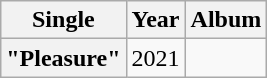<table class="wikitable plainrowheaders" style="text-align: center;">
<tr>
<th>Single</th>
<th>Year</th>
<th>Album</th>
</tr>
<tr>
<th scope="row">"Pleasure" </th>
<td>2021</td>
<td></td>
</tr>
</table>
